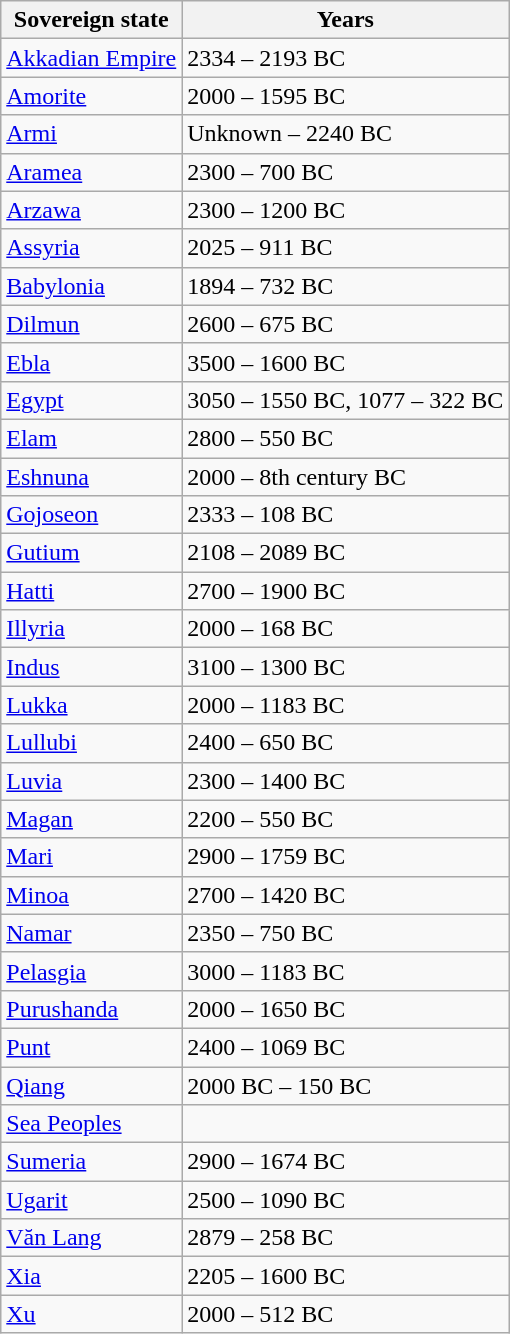<table class=wikitable border="1">
<tr>
<th>Sovereign state</th>
<th>Years</th>
</tr>
<tr>
<td><a href='#'>Akkadian Empire</a></td>
<td>2334 – 2193 BC</td>
</tr>
<tr>
<td><a href='#'>Amorite</a></td>
<td>2000 – 1595 BC</td>
</tr>
<tr>
<td><a href='#'>Armi</a></td>
<td>Unknown – 2240 BC</td>
</tr>
<tr>
<td><a href='#'>Aramea</a></td>
<td>2300 – 700 BC</td>
</tr>
<tr>
<td><a href='#'>Arzawa</a></td>
<td>2300 – 1200 BC</td>
</tr>
<tr>
<td><a href='#'>Assyria</a></td>
<td>2025 – 911 BC</td>
</tr>
<tr>
<td><a href='#'>Babylonia</a></td>
<td>1894 – 732 BC</td>
</tr>
<tr>
<td><a href='#'>Dilmun</a></td>
<td>2600 – 675 BC</td>
</tr>
<tr>
<td><a href='#'>Ebla</a></td>
<td>3500 – 1600 BC</td>
</tr>
<tr>
<td><a href='#'>Egypt</a></td>
<td>3050 – 1550 BC, 1077 – 322 BC</td>
</tr>
<tr>
<td><a href='#'>Elam</a></td>
<td>2800 – 550 BC</td>
</tr>
<tr>
<td><a href='#'>Eshnuna</a></td>
<td>2000 – 8th century  BC</td>
</tr>
<tr>
<td><a href='#'>Gojoseon</a></td>
<td>2333 – 108 BC</td>
</tr>
<tr>
<td><a href='#'>Gutium</a></td>
<td>2108 – 2089 BC</td>
</tr>
<tr>
<td><a href='#'>Hatti</a></td>
<td>2700 – 1900 BC</td>
</tr>
<tr>
<td><a href='#'>Illyria</a></td>
<td>2000 – 168 BC</td>
</tr>
<tr>
<td><a href='#'>Indus</a></td>
<td>3100 – 1300 BC</td>
</tr>
<tr>
<td><a href='#'>Lukka</a></td>
<td>2000 – 1183 BC</td>
</tr>
<tr>
<td><a href='#'>Lullubi</a></td>
<td>2400 – 650 BC</td>
</tr>
<tr>
<td><a href='#'>Luvia</a></td>
<td>2300 – 1400 BC</td>
</tr>
<tr>
<td><a href='#'>Magan</a></td>
<td>2200 – 550 BC</td>
</tr>
<tr>
<td><a href='#'>Mari</a></td>
<td>2900 – 1759 BC</td>
</tr>
<tr>
<td><a href='#'>Minoa</a></td>
<td>2700 – 1420 BC</td>
</tr>
<tr>
<td><a href='#'>Namar</a></td>
<td>2350 – 750 BC</td>
</tr>
<tr>
<td><a href='#'>Pelasgia</a></td>
<td>3000 – 1183 BC</td>
</tr>
<tr>
<td><a href='#'>Purushanda</a></td>
<td>2000 – 1650 BC</td>
</tr>
<tr>
<td><a href='#'>Punt</a></td>
<td>2400 – 1069 BC</td>
</tr>
<tr>
<td><a href='#'>Qiang</a></td>
<td>2000 BC – 150 BC</td>
</tr>
<tr>
<td><a href='#'>Sea Peoples</a></td>
<td></td>
</tr>
<tr>
<td><a href='#'>Sumeria</a></td>
<td>2900 – 1674 BC</td>
</tr>
<tr>
<td><a href='#'>Ugarit</a></td>
<td>2500 – 1090 BC</td>
</tr>
<tr>
<td><a href='#'>Văn Lang</a></td>
<td>2879 – 258 BC</td>
</tr>
<tr>
<td><a href='#'>Xia</a></td>
<td>2205 – 1600 BC</td>
</tr>
<tr>
<td><a href='#'>Xu</a></td>
<td>2000 – 512 BC</td>
</tr>
</table>
